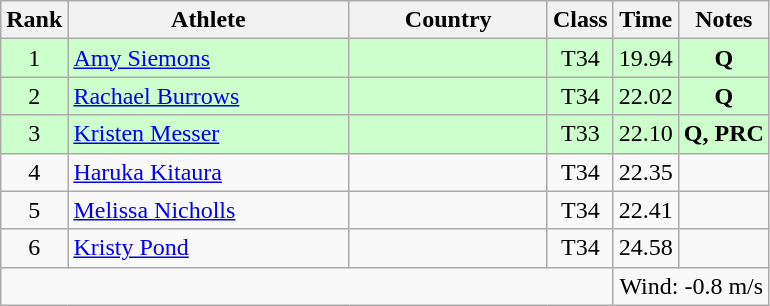<table class="wikitable sortable" style="text-align:center">
<tr>
<th>Rank</th>
<th style="width:180px">Athlete</th>
<th style="width:125px">Country</th>
<th>Class</th>
<th>Time</th>
<th>Notes</th>
</tr>
<tr style="background:#cfc;">
<td>1</td>
<td style="text-align:left;"><a href='#'>Amy Siemons</a></td>
<td style="text-align:left;"></td>
<td>T34</td>
<td>19.94</td>
<td><strong>Q</strong></td>
</tr>
<tr style="background:#cfc;">
<td>2</td>
<td style="text-align:left;"><a href='#'>Rachael Burrows</a></td>
<td style="text-align:left;"></td>
<td>T34</td>
<td>22.02</td>
<td><strong>Q</strong></td>
</tr>
<tr style="background:#cfc;">
<td>3</td>
<td style="text-align:left;"><a href='#'>Kristen Messer</a></td>
<td style="text-align:left;"></td>
<td>T33</td>
<td>22.10</td>
<td><strong>Q, PRC</strong></td>
</tr>
<tr>
<td>4</td>
<td style="text-align:left;"><a href='#'>Haruka Kitaura</a></td>
<td style="text-align:left;"></td>
<td>T34</td>
<td>22.35</td>
<td></td>
</tr>
<tr>
<td>5</td>
<td style="text-align:left;"><a href='#'>Melissa Nicholls</a></td>
<td style="text-align:left;"></td>
<td>T34</td>
<td>22.41</td>
<td></td>
</tr>
<tr>
<td>6</td>
<td style="text-align:left;"><a href='#'>Kristy Pond</a></td>
<td style="text-align:left;"></td>
<td>T34</td>
<td>24.58</td>
<td></td>
</tr>
<tr class="sortbottom">
<td colspan="4"></td>
<td colspan="2">Wind: -0.8 m/s</td>
</tr>
</table>
